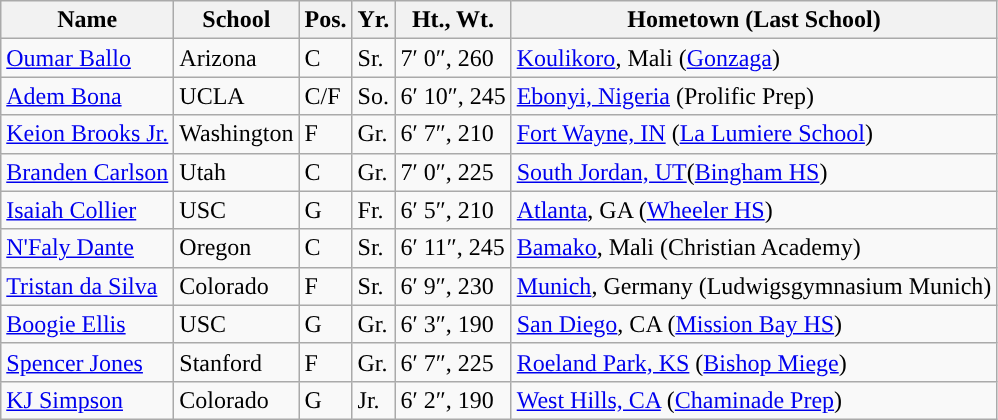<table class="wikitable">
<tr>
<th>Name</th>
<th>School</th>
<th>Pos.</th>
<th>Yr.</th>
<th>Ht., Wt.</th>
<th>Hometown (Last School)</th>
</tr>
<tr>
<td><a href='#'>Oumar Ballo</a></td>
<td>Arizona</td>
<td>C</td>
<td> Sr.</td>
<td>7′ 0″, 260</td>
<td><a href='#'>Koulikoro</a>, Mali (<a href='#'>Gonzaga</a>)</td>
</tr>
<tr>
<td><a href='#'>Adem Bona</a></td>
<td>UCLA</td>
<td>C/F</td>
<td>So.</td>
<td>6′ 10″, 245</td>
<td><a href='#'>Ebonyi, Nigeria</a> (Prolific Prep)</td>
</tr>
<tr>
<td><a href='#'>Keion Brooks Jr.</a></td>
<td>Washington</td>
<td>F</td>
<td>Gr.</td>
<td>6′ 7″, 210</td>
<td><a href='#'>Fort Wayne, IN</a> (<a href='#'>La Lumiere School</a>)</td>
</tr>
<tr>
<td><a href='#'>Branden Carlson</a></td>
<td style=>Utah</td>
<td>C</td>
<td>Gr.</td>
<td>7′ 0″, 225</td>
<td><a href='#'>South Jordan, UT</a>(<a href='#'>Bingham HS</a>)</td>
</tr>
<tr>
<td><a href='#'>Isaiah Collier</a></td>
<td>USC</td>
<td>G</td>
<td>Fr.</td>
<td>6′ 5″, 210</td>
<td><a href='#'>Atlanta</a>, GA (<a href='#'>Wheeler HS</a>)</td>
</tr>
<tr>
<td><a href='#'>N'Faly Dante</a></td>
<td>Oregon</td>
<td>C</td>
<td>Sr.</td>
<td>6′ 11″, 245</td>
<td><a href='#'>Bamako</a>, Mali (Christian Academy)</td>
</tr>
<tr>
<td><a href='#'>Tristan da Silva</a></td>
<td>Colorado</td>
<td>F</td>
<td>Sr.</td>
<td>6′ 9″, 230</td>
<td><a href='#'>Munich</a>, Germany (Ludwigsgymnasium Munich)</td>
</tr>
<tr>
<td><a href='#'>Boogie Ellis</a></td>
<td>USC</td>
<td>G</td>
<td>Gr.</td>
<td>6′ 3″, 190</td>
<td><a href='#'>San Diego</a>, CA (<a href='#'>Mission Bay HS</a>)</td>
</tr>
<tr>
<td><a href='#'>Spencer Jones</a></td>
<td>Stanford</td>
<td>F</td>
<td>Gr.</td>
<td>6′ 7″, 225</td>
<td><a href='#'>Roeland Park, KS</a> (<a href='#'>Bishop Miege</a>)</td>
</tr>
<tr>
<td><a href='#'>KJ Simpson</a></td>
<td>Colorado</td>
<td>G</td>
<td>Jr.</td>
<td>6′ 2″, 190</td>
<td><a href='#'>West Hills, CA</a> (<a href='#'>Chaminade Prep</a>)</td>
</tr>
</table>
